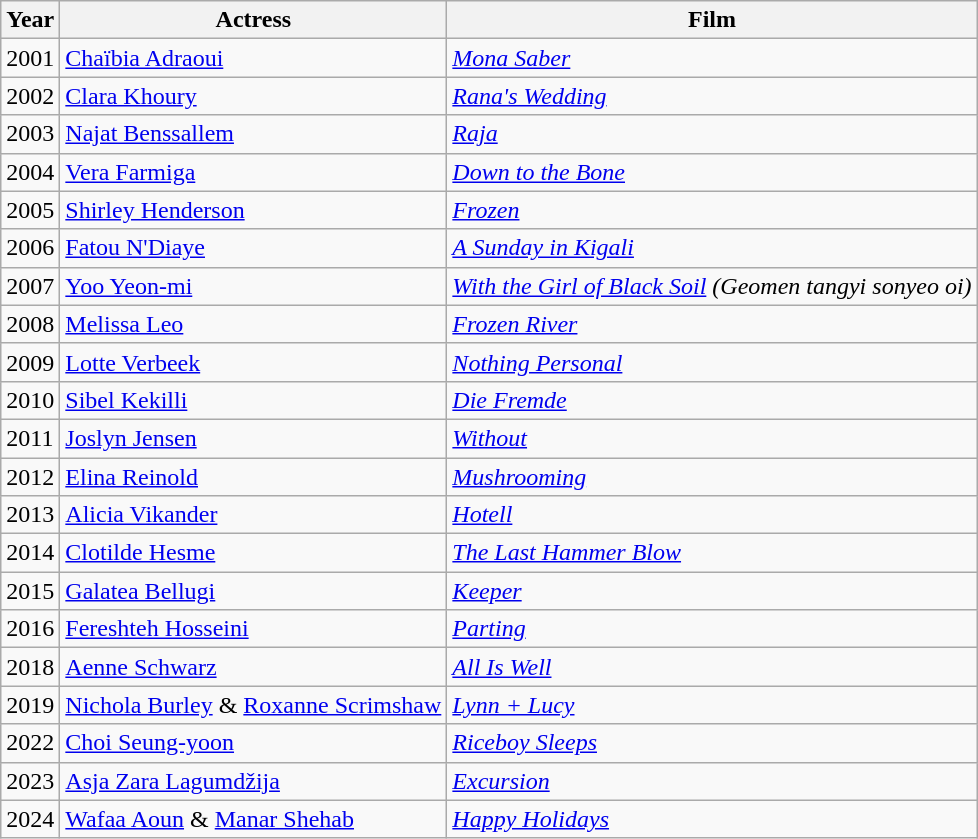<table class="wikitable sortable">
<tr>
<th>Year</th>
<th>Actress</th>
<th>Film</th>
</tr>
<tr>
<td>2001</td>
<td><a href='#'>Chaïbia Adraoui</a></td>
<td><em><a href='#'>Mona Saber</a></em></td>
</tr>
<tr>
<td>2002</td>
<td><a href='#'>Clara Khoury</a></td>
<td><em><a href='#'>Rana's Wedding</a></em></td>
</tr>
<tr>
<td>2003</td>
<td><a href='#'>Najat Benssallem</a></td>
<td><em><a href='#'>Raja</a></em></td>
</tr>
<tr>
<td>2004</td>
<td><a href='#'>Vera Farmiga</a></td>
<td><em><a href='#'>Down to the Bone</a></em></td>
</tr>
<tr>
<td>2005</td>
<td><a href='#'>Shirley Henderson</a></td>
<td><em><a href='#'>Frozen</a></em></td>
</tr>
<tr>
<td>2006</td>
<td><a href='#'>Fatou N'Diaye</a></td>
<td><em><a href='#'>A Sunday in Kigali</a></em></td>
</tr>
<tr>
<td>2007</td>
<td><a href='#'>Yoo Yeon-mi</a></td>
<td><em><a href='#'>With the Girl of Black Soil</a> (Geomen tangyi sonyeo oi)</em></td>
</tr>
<tr>
<td>2008</td>
<td><a href='#'>Melissa Leo</a></td>
<td><em><a href='#'>Frozen River</a></em></td>
</tr>
<tr>
<td>2009</td>
<td><a href='#'>Lotte Verbeek</a></td>
<td><em><a href='#'>Nothing Personal</a></em></td>
</tr>
<tr>
<td>2010</td>
<td><a href='#'>Sibel Kekilli</a></td>
<td><em><a href='#'>Die Fremde</a></em></td>
</tr>
<tr>
<td>2011</td>
<td><a href='#'>Joslyn Jensen</a></td>
<td><em><a href='#'>Without</a></em></td>
</tr>
<tr>
<td>2012</td>
<td><a href='#'>Elina Reinold</a></td>
<td><em><a href='#'>Mushrooming</a></em></td>
</tr>
<tr>
<td>2013</td>
<td><a href='#'>Alicia Vikander</a></td>
<td><em><a href='#'>Hotell</a></em></td>
</tr>
<tr>
<td>2014</td>
<td><a href='#'>Clotilde Hesme</a></td>
<td><em><a href='#'>The Last Hammer Blow</a></em></td>
</tr>
<tr>
<td>2015</td>
<td><a href='#'>Galatea Bellugi</a></td>
<td><em><a href='#'>Keeper</a></em></td>
</tr>
<tr>
<td>2016</td>
<td><a href='#'>Fereshteh Hosseini</a></td>
<td><em><a href='#'>Parting</a></em></td>
</tr>
<tr>
<td>2018</td>
<td><a href='#'>Aenne Schwarz</a></td>
<td><em><a href='#'>All Is Well</a></em></td>
</tr>
<tr>
<td>2019</td>
<td><a href='#'>Nichola Burley</a> & <a href='#'>Roxanne Scrimshaw</a></td>
<td><em><a href='#'>Lynn + Lucy</a></em></td>
</tr>
<tr>
<td>2022</td>
<td><a href='#'>Choi Seung-yoon</a></td>
<td><em><a href='#'>Riceboy Sleeps</a></em></td>
</tr>
<tr>
<td>2023</td>
<td><a href='#'>Asja Zara Lagumdžija</a></td>
<td><em><a href='#'>Excursion</a></em></td>
</tr>
<tr>
<td>2024</td>
<td><a href='#'>Wafaa Aoun</a> & <a href='#'>Manar Shehab</a></td>
<td><em><a href='#'>Happy Holidays</a></em></td>
</tr>
</table>
